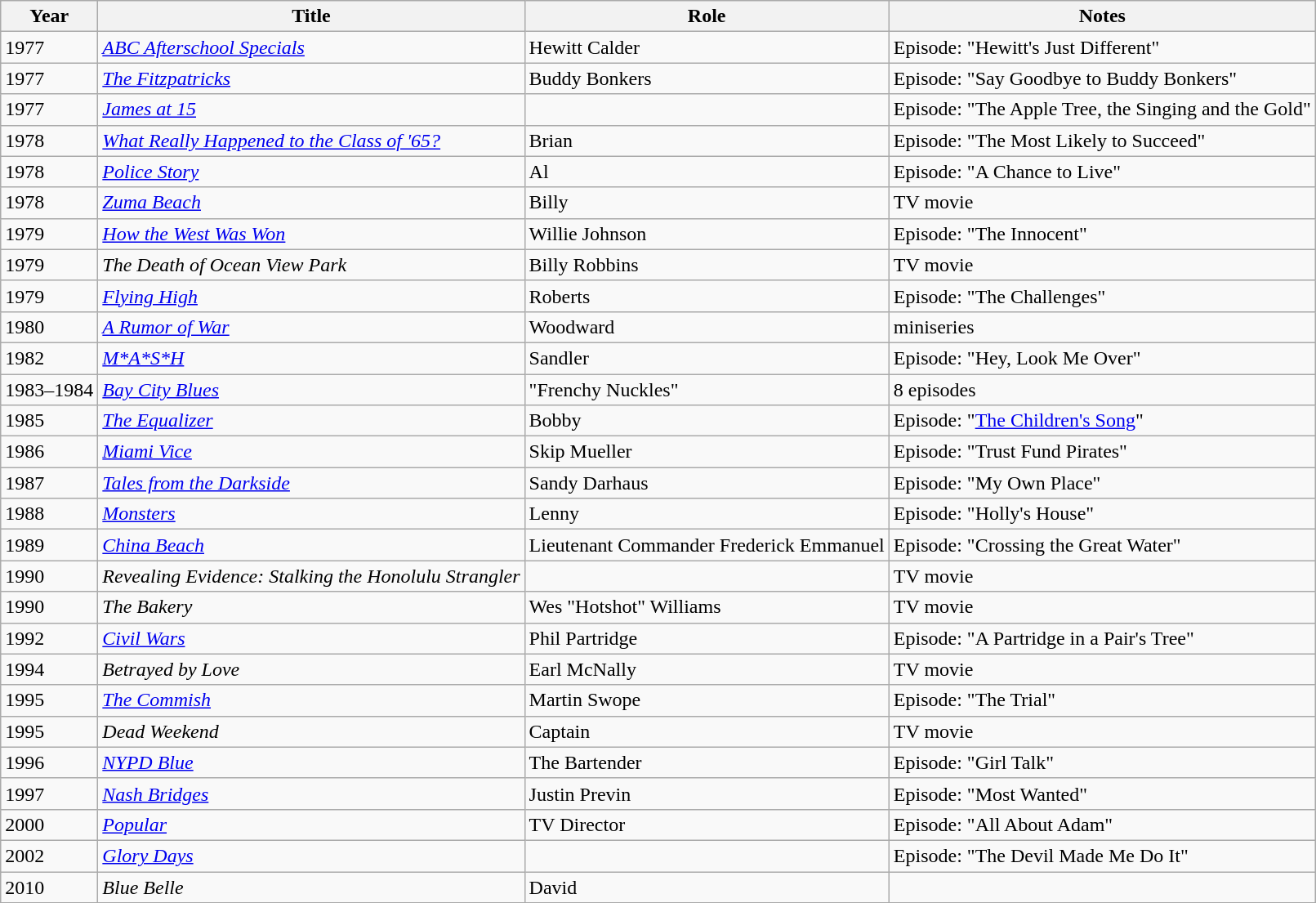<table class="wikitable sortable">
<tr>
<th>Year</th>
<th>Title</th>
<th>Role</th>
<th>Notes</th>
</tr>
<tr>
<td>1977</td>
<td><em><a href='#'>ABC Afterschool Specials</a></em></td>
<td>Hewitt Calder</td>
<td>Episode: "Hewitt's Just Different"</td>
</tr>
<tr>
<td>1977</td>
<td><em><a href='#'>The Fitzpatricks</a></em></td>
<td>Buddy Bonkers</td>
<td>Episode: "Say Goodbye to Buddy Bonkers"</td>
</tr>
<tr>
<td>1977</td>
<td><em><a href='#'>James at 15</a></em></td>
<td></td>
<td>Episode: "The Apple Tree, the Singing and the Gold"</td>
</tr>
<tr>
<td>1978</td>
<td><em><a href='#'>What Really Happened to the Class of '65?</a></em></td>
<td>Brian</td>
<td>Episode: "The Most Likely to Succeed"</td>
</tr>
<tr>
<td>1978</td>
<td><em><a href='#'>Police Story</a></em></td>
<td>Al</td>
<td>Episode: "A Chance to Live"</td>
</tr>
<tr>
<td>1978</td>
<td><em><a href='#'>Zuma Beach</a></em></td>
<td>Billy</td>
<td>TV movie</td>
</tr>
<tr>
<td>1979</td>
<td><em><a href='#'>How the West Was Won</a></em></td>
<td>Willie Johnson</td>
<td>Episode: "The Innocent"</td>
</tr>
<tr>
<td>1979</td>
<td><em>The Death of Ocean View Park</em></td>
<td>Billy Robbins</td>
<td>TV movie</td>
</tr>
<tr>
<td>1979</td>
<td><em><a href='#'>Flying High</a></em></td>
<td>Roberts</td>
<td>Episode: "The Challenges"</td>
</tr>
<tr>
<td>1980</td>
<td><em><a href='#'>A Rumor of War</a></em></td>
<td>Woodward</td>
<td>miniseries</td>
</tr>
<tr>
<td>1982</td>
<td><em><a href='#'>M*A*S*H</a></em></td>
<td>Sandler</td>
<td>Episode: "Hey, Look Me Over"</td>
</tr>
<tr>
<td>1983–1984</td>
<td><em><a href='#'>Bay City Blues</a></em></td>
<td>"Frenchy Nuckles"</td>
<td>8 episodes</td>
</tr>
<tr>
<td>1985</td>
<td><em><a href='#'>The Equalizer</a></em></td>
<td>Bobby</td>
<td>Episode: "<a href='#'>The Children's Song</a>"</td>
</tr>
<tr>
<td>1986</td>
<td><em><a href='#'>Miami Vice</a></em></td>
<td>Skip Mueller</td>
<td>Episode: "Trust Fund Pirates"</td>
</tr>
<tr>
<td>1987</td>
<td><em><a href='#'>Tales from the Darkside</a></em></td>
<td>Sandy Darhaus</td>
<td>Episode: "My Own Place"</td>
</tr>
<tr>
<td>1988</td>
<td><em><a href='#'>Monsters</a></em></td>
<td>Lenny</td>
<td>Episode: "Holly's House"</td>
</tr>
<tr>
<td>1989</td>
<td><em><a href='#'>China Beach</a></em></td>
<td>Lieutenant Commander Frederick Emmanuel</td>
<td>Episode: "Crossing the Great Water"</td>
</tr>
<tr>
<td>1990</td>
<td><em>Revealing Evidence: Stalking the Honolulu Strangler</em></td>
<td></td>
<td>TV movie</td>
</tr>
<tr>
<td>1990</td>
<td><em>The Bakery</em></td>
<td>Wes "Hotshot" Williams</td>
<td>TV movie</td>
</tr>
<tr>
<td>1992</td>
<td><em><a href='#'>Civil Wars</a></em></td>
<td>Phil Partridge</td>
<td>Episode: "A Partridge in a Pair's Tree"</td>
</tr>
<tr>
<td>1994</td>
<td><em>Betrayed by Love</em></td>
<td>Earl McNally</td>
<td>TV movie</td>
</tr>
<tr>
<td>1995</td>
<td><em><a href='#'>The Commish</a></em></td>
<td>Martin Swope</td>
<td>Episode: "The Trial"</td>
</tr>
<tr>
<td>1995</td>
<td><em>Dead Weekend</em></td>
<td>Captain</td>
<td>TV movie</td>
</tr>
<tr>
<td>1996</td>
<td><em><a href='#'>NYPD Blue</a></em></td>
<td>The Bartender</td>
<td>Episode: "Girl Talk"</td>
</tr>
<tr>
<td>1997</td>
<td><em><a href='#'>Nash Bridges</a></em></td>
<td>Justin Previn</td>
<td>Episode: "Most Wanted"</td>
</tr>
<tr>
<td>2000</td>
<td><em><a href='#'>Popular</a></em></td>
<td>TV Director</td>
<td>Episode: "All About Adam"</td>
</tr>
<tr>
<td>2002</td>
<td><em><a href='#'>Glory Days</a></em></td>
<td></td>
<td>Episode: "The Devil Made Me Do It"</td>
</tr>
<tr>
<td>2010</td>
<td><em>Blue Belle</em></td>
<td>David</td>
<td></td>
</tr>
<tr>
</tr>
</table>
